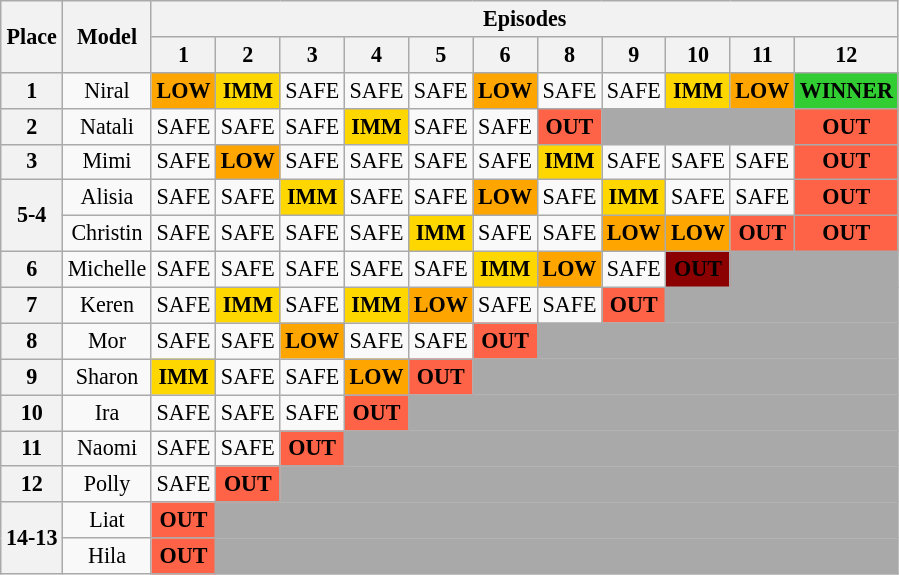<table class="wikitable" style="text-align:center; font-size:92%">
<tr>
<th rowspan="2">Place</th>
<th rowspan="2">Model</th>
<th colspan="20">Episodes</th>
</tr>
<tr>
<th>1</th>
<th>2</th>
<th>3</th>
<th>4</th>
<th>5</th>
<th>6</th>
<th>8</th>
<th>9</th>
<th>10</th>
<th>11</th>
<th>12</th>
</tr>
<tr>
<th>1</th>
<td>Niral</td>
<td style="background:orange;"><strong>LOW</strong></td>
<td style="background:gold;"><strong>IMM</strong></td>
<td>SAFE</td>
<td>SAFE</td>
<td>SAFE</td>
<td style="background:orange;"><strong>LOW</strong></td>
<td>SAFE</td>
<td>SAFE</td>
<td style="background:gold;"><strong>IMM</strong></td>
<td style="background:orange;"><strong>LOW</strong></td>
<td style="background:limegreen;"><strong>WINNER</strong></td>
</tr>
<tr>
<th>2</th>
<td>Natali</td>
<td>SAFE</td>
<td>SAFE</td>
<td>SAFE</td>
<td style="background:gold;"><strong>IMM</strong></td>
<td>SAFE</td>
<td>SAFE</td>
<td style="background:tomato;"><strong>OUT</strong></td>
<td colspan="3" style="background:darkgrey"></td>
<td style="background:tomato;"><strong>OUT</strong></td>
</tr>
<tr>
<th>3</th>
<td>Mimi</td>
<td>SAFE</td>
<td style="background:orange;"><strong>LOW</strong></td>
<td>SAFE</td>
<td>SAFE</td>
<td>SAFE</td>
<td>SAFE</td>
<td style="background:gold;"><strong>IMM</strong></td>
<td>SAFE</td>
<td>SAFE</td>
<td>SAFE</td>
<td style="background:tomato;"><strong>OUT</strong></td>
</tr>
<tr>
<th rowspan=2>5-4</th>
<td>Alisia</td>
<td>SAFE</td>
<td>SAFE</td>
<td style="background:gold;"><strong>IMM</strong></td>
<td>SAFE</td>
<td>SAFE</td>
<td style="background:orange;"><strong>LOW</strong></td>
<td>SAFE</td>
<td style="background:gold;"><strong>IMM</strong></td>
<td>SAFE</td>
<td>SAFE</td>
<td style="background:tomato;"><strong>OUT</strong></td>
</tr>
<tr>
<td>Christin</td>
<td>SAFE</td>
<td>SAFE</td>
<td>SAFE</td>
<td>SAFE</td>
<td style="background:gold;"><strong>IMM</strong></td>
<td>SAFE</td>
<td>SAFE</td>
<td style="background:orange;"><strong>LOW</strong></td>
<td style="background:orange;"><strong>LOW</strong></td>
<td style="background:tomato;"><strong>OUT</strong></td>
<td style="background:tomato;"><strong>OUT</strong></td>
</tr>
<tr>
<th>6</th>
<td>Michelle</td>
<td>SAFE</td>
<td>SAFE</td>
<td>SAFE</td>
<td>SAFE</td>
<td>SAFE</td>
<td style="background:gold;"><strong>IMM</strong></td>
<td style="background:orange;"><strong>LOW</strong></td>
<td>SAFE</td>
<td style="background:darkred;"><span><strong>OUT</strong></span></td>
<td colspan="25" style="background:darkgrey"></td>
</tr>
<tr>
<th>7</th>
<td>Keren</td>
<td>SAFE</td>
<td style="background:gold;"><strong>IMM</strong></td>
<td>SAFE</td>
<td style="background:gold;"><strong>IMM</strong></td>
<td style="background:orange;"><strong>LOW</strong></td>
<td>SAFE</td>
<td>SAFE</td>
<td style="background:tomato;"><strong>OUT</strong></td>
<td colspan="25" style="background:darkgrey"></td>
</tr>
<tr>
<th>8</th>
<td>Mor</td>
<td>SAFE</td>
<td>SAFE</td>
<td style="background:orange;"><strong>LOW</strong></td>
<td>SAFE</td>
<td>SAFE</td>
<td style="background:tomato;"><strong>OUT</strong></td>
<td colspan="25" style="background:darkgrey"></td>
</tr>
<tr>
<th>9</th>
<td>Sharon</td>
<td style="background:gold;"><strong>IMM</strong></td>
<td>SAFE</td>
<td>SAFE</td>
<td style="background:orange;"><strong>LOW</strong></td>
<td style="background:tomato;"><strong>OUT</strong></td>
<td colspan="25" style="background:darkgrey"></td>
</tr>
<tr>
<th>10</th>
<td>Ira</td>
<td>SAFE</td>
<td>SAFE</td>
<td>SAFE</td>
<td style="background:tomato;"><strong>OUT</strong></td>
<td colspan="25" style="background:darkgrey"></td>
</tr>
<tr>
<th>11</th>
<td>Naomi</td>
<td>SAFE</td>
<td>SAFE</td>
<td style="background:tomato;"><strong>OUT</strong></td>
<td colspan="25" style="background:darkgrey"></td>
</tr>
<tr>
<th>12</th>
<td>Polly</td>
<td>SAFE</td>
<td style="background:tomato;"><strong>OUT</strong></td>
<td colspan="25" style="background:darkgrey"></td>
</tr>
<tr>
<th rowspan=2>14-13</th>
<td>Liat</td>
<td style="background:tomato;"><strong>OUT</strong></td>
<td colspan="25" style="background:darkgrey"></td>
</tr>
<tr>
<td>Hila</td>
<td style="background:tomato;"><strong>OUT</strong></td>
<td colspan="25" style="background:darkgrey"></td>
</tr>
</table>
